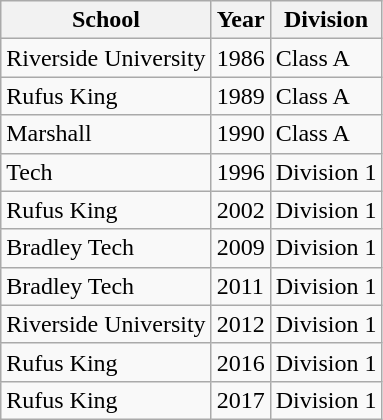<table class="wikitable">
<tr>
<th>School</th>
<th>Year</th>
<th>Division</th>
</tr>
<tr>
<td>Riverside University</td>
<td>1986</td>
<td>Class A</td>
</tr>
<tr>
<td>Rufus King</td>
<td>1989</td>
<td>Class A</td>
</tr>
<tr>
<td>Marshall</td>
<td>1990</td>
<td>Class A</td>
</tr>
<tr>
<td>Tech</td>
<td>1996</td>
<td>Division 1</td>
</tr>
<tr>
<td>Rufus King</td>
<td>2002</td>
<td>Division 1</td>
</tr>
<tr>
<td>Bradley Tech</td>
<td>2009</td>
<td>Division 1</td>
</tr>
<tr>
<td>Bradley Tech</td>
<td>2011</td>
<td>Division 1</td>
</tr>
<tr>
<td>Riverside University</td>
<td>2012</td>
<td>Division 1</td>
</tr>
<tr>
<td>Rufus King</td>
<td>2016</td>
<td>Division 1</td>
</tr>
<tr>
<td>Rufus King</td>
<td>2017</td>
<td>Division 1</td>
</tr>
</table>
